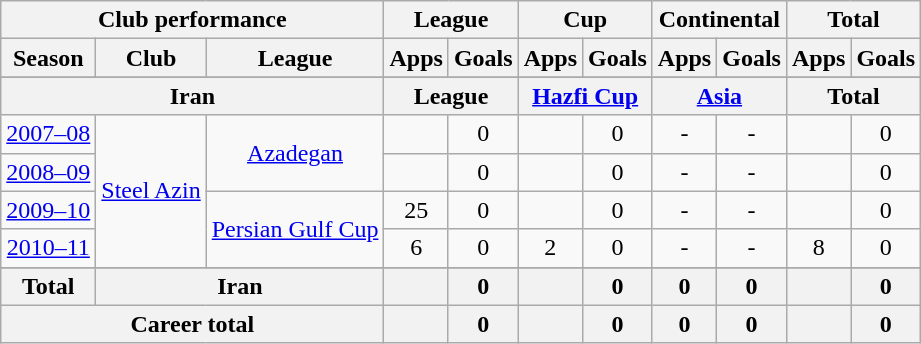<table class="wikitable" style="text-align:center">
<tr>
<th colspan=3>Club performance</th>
<th colspan=2>League</th>
<th colspan=2>Cup</th>
<th colspan=2>Continental</th>
<th colspan=2>Total</th>
</tr>
<tr>
<th>Season</th>
<th>Club</th>
<th>League</th>
<th>Apps</th>
<th>Goals</th>
<th>Apps</th>
<th>Goals</th>
<th>Apps</th>
<th>Goals</th>
<th>Apps</th>
<th>Goals</th>
</tr>
<tr>
</tr>
<tr>
<th colspan=3>Iran</th>
<th colspan=2>League</th>
<th colspan=2><a href='#'>Hazfi Cup</a></th>
<th colspan=2><a href='#'>Asia</a></th>
<th colspan=2>Total</th>
</tr>
<tr>
<td><a href='#'>2007–08</a></td>
<td rowspan="4"><a href='#'>Steel Azin</a></td>
<td rowspan="2"><a href='#'>Azadegan</a></td>
<td></td>
<td>0</td>
<td></td>
<td>0</td>
<td>-</td>
<td>-</td>
<td></td>
<td>0</td>
</tr>
<tr>
<td><a href='#'>2008–09</a></td>
<td></td>
<td>0</td>
<td></td>
<td>0</td>
<td>-</td>
<td>-</td>
<td></td>
<td>0</td>
</tr>
<tr>
<td><a href='#'>2009–10</a></td>
<td rowspan="2"><a href='#'>Persian Gulf Cup</a></td>
<td>25</td>
<td>0</td>
<td></td>
<td>0</td>
<td>-</td>
<td>-</td>
<td></td>
<td>0</td>
</tr>
<tr>
<td><a href='#'>2010–11</a></td>
<td>6</td>
<td>0</td>
<td>2</td>
<td>0</td>
<td>-</td>
<td>-</td>
<td>8</td>
<td>0</td>
</tr>
<tr>
</tr>
<tr>
<th rowspan=1>Total</th>
<th colspan=2>Iran</th>
<th></th>
<th>0</th>
<th></th>
<th>0</th>
<th>0</th>
<th>0</th>
<th></th>
<th>0</th>
</tr>
<tr>
<th colspan=3>Career total</th>
<th></th>
<th>0</th>
<th></th>
<th>0</th>
<th>0</th>
<th>0</th>
<th></th>
<th>0</th>
</tr>
</table>
